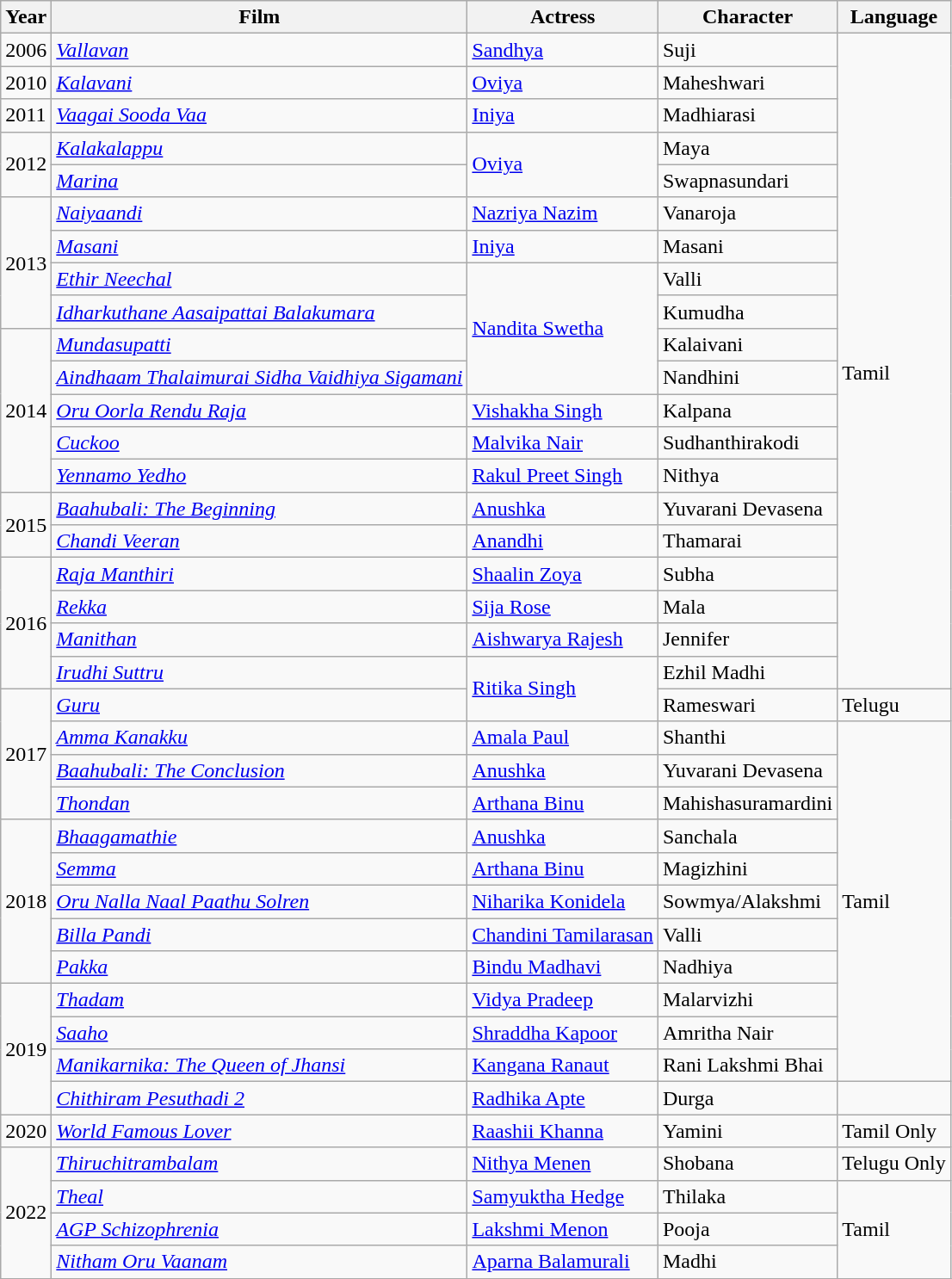<table class="wikitable sortable">
<tr>
<th>Year</th>
<th>Film</th>
<th>Actress</th>
<th>Character</th>
<th>Language</th>
</tr>
<tr>
<td>2006</td>
<td><em><a href='#'>Vallavan</a></em></td>
<td><a href='#'>Sandhya</a></td>
<td>Suji</td>
<td rowspan="20"><br>Tamil</td>
</tr>
<tr>
<td>2010</td>
<td><em><a href='#'>Kalavani</a></em></td>
<td><a href='#'>Oviya</a></td>
<td>Maheshwari</td>
</tr>
<tr>
<td>2011</td>
<td><em><a href='#'>Vaagai Sooda Vaa</a></em></td>
<td><a href='#'>Iniya</a></td>
<td>Madhiarasi</td>
</tr>
<tr>
<td rowspan="2">2012</td>
<td><em><a href='#'>Kalakalappu</a></em></td>
<td rowspan="2"><a href='#'>Oviya</a></td>
<td>Maya</td>
</tr>
<tr>
<td><em><a href='#'>Marina</a></em></td>
<td>Swapnasundari</td>
</tr>
<tr>
<td rowspan="4">2013</td>
<td><em><a href='#'>Naiyaandi</a></em></td>
<td><a href='#'>Nazriya Nazim</a></td>
<td>Vanaroja</td>
</tr>
<tr>
<td><em><a href='#'>Masani</a></em></td>
<td><a href='#'>Iniya</a></td>
<td>Masani</td>
</tr>
<tr>
<td><em><a href='#'>Ethir Neechal</a></em></td>
<td rowspan="4"><a href='#'>Nandita Swetha</a></td>
<td>Valli</td>
</tr>
<tr>
<td><em><a href='#'>Idharkuthane Aasaipattai Balakumara</a></em></td>
<td>Kumudha</td>
</tr>
<tr>
<td rowspan="5">2014</td>
<td><em><a href='#'>Mundasupatti</a></em></td>
<td>Kalaivani</td>
</tr>
<tr>
<td><em><a href='#'>Aindhaam Thalaimurai Sidha Vaidhiya Sigamani</a></em></td>
<td>Nandhini</td>
</tr>
<tr>
<td><em><a href='#'>Oru Oorla Rendu Raja</a></em></td>
<td><a href='#'>Vishakha Singh</a></td>
<td>Kalpana</td>
</tr>
<tr>
<td><em><a href='#'>Cuckoo</a></em></td>
<td><a href='#'>Malvika Nair</a></td>
<td>Sudhanthirakodi</td>
</tr>
<tr>
<td><em><a href='#'>Yennamo Yedho</a></em></td>
<td><a href='#'>Rakul Preet Singh</a></td>
<td>Nithya</td>
</tr>
<tr>
<td rowspan="2">2015</td>
<td><em><a href='#'>Baahubali: The Beginning</a></em></td>
<td><a href='#'>Anushka</a></td>
<td>Yuvarani Devasena</td>
</tr>
<tr>
<td><em><a href='#'>Chandi Veeran</a></em></td>
<td><a href='#'>Anandhi</a></td>
<td>Thamarai</td>
</tr>
<tr>
<td rowspan="4">2016</td>
<td><em><a href='#'>Raja Manthiri</a></em></td>
<td><a href='#'>Shaalin Zoya</a></td>
<td>Subha</td>
</tr>
<tr>
<td><em><a href='#'>Rekka</a></em></td>
<td><a href='#'>Sija Rose</a></td>
<td>Mala</td>
</tr>
<tr>
<td><em><a href='#'>Manithan</a></em></td>
<td><a href='#'>Aishwarya Rajesh</a></td>
<td>Jennifer</td>
</tr>
<tr>
<td><em><a href='#'>Irudhi Suttru</a></em></td>
<td rowspan="2"><a href='#'>Ritika Singh</a></td>
<td>Ezhil Madhi</td>
</tr>
<tr>
<td rowspan="4">2017</td>
<td><em><a href='#'>Guru</a></em></td>
<td>Rameswari</td>
<td>Telugu</td>
</tr>
<tr>
<td><em><a href='#'>Amma Kanakku</a></em></td>
<td><a href='#'>Amala Paul</a></td>
<td>Shanthi</td>
<td rowspan="11">Tamil</td>
</tr>
<tr>
<td><em><a href='#'>Baahubali: The Conclusion</a></em></td>
<td><a href='#'>Anushka</a></td>
<td>Yuvarani Devasena</td>
</tr>
<tr>
<td><em><a href='#'>Thondan</a></em></td>
<td><a href='#'>Arthana Binu</a></td>
<td>Mahishasuramardini</td>
</tr>
<tr>
<td rowspan="5">2018</td>
<td><em><a href='#'>Bhaagamathie</a></em></td>
<td><a href='#'>Anushka</a></td>
<td>Sanchala</td>
</tr>
<tr>
<td><em><a href='#'>Semma</a></em></td>
<td><a href='#'>Arthana Binu</a></td>
<td>Magizhini</td>
</tr>
<tr>
<td><em><a href='#'>Oru Nalla Naal Paathu Solren</a></em></td>
<td><a href='#'>Niharika Konidela</a></td>
<td>Sowmya/Alakshmi</td>
</tr>
<tr>
<td><em><a href='#'>Billa Pandi</a></em></td>
<td><a href='#'>Chandini Tamilarasan</a></td>
<td>Valli</td>
</tr>
<tr>
<td><em><a href='#'>Pakka</a></em></td>
<td><a href='#'>Bindu Madhavi</a></td>
<td>Nadhiya</td>
</tr>
<tr>
<td rowspan="4">2019</td>
<td><em><a href='#'>Thadam</a></em></td>
<td><a href='#'>Vidya Pradeep</a></td>
<td>Malarvizhi</td>
</tr>
<tr>
<td><em><a href='#'>Saaho</a></em></td>
<td><a href='#'>Shraddha Kapoor</a></td>
<td>Amritha Nair</td>
</tr>
<tr>
<td><em><a href='#'>Manikarnika: The Queen of Jhansi</a></em></td>
<td><a href='#'>Kangana Ranaut</a></td>
<td>Rani Lakshmi Bhai</td>
</tr>
<tr>
<td><em><a href='#'>Chithiram Pesuthadi 2</a></em></td>
<td><a href='#'>Radhika Apte</a></td>
<td>Durga</td>
<td></td>
</tr>
<tr>
<td>2020</td>
<td><em><a href='#'>World Famous Lover</a></em></td>
<td><a href='#'>Raashii Khanna</a></td>
<td>Yamini</td>
<td>Tamil Only</td>
</tr>
<tr>
<td rowspan="4">2022</td>
<td><em><a href='#'>Thiruchitrambalam</a></em></td>
<td><a href='#'>Nithya Menen</a></td>
<td>Shobana</td>
<td>Telugu Only</td>
</tr>
<tr>
<td><em><a href='#'>Theal</a></em></td>
<td><a href='#'>Samyuktha Hedge</a></td>
<td>Thilaka</td>
<td rowspan="3">Tamil</td>
</tr>
<tr>
<td><em><a href='#'>AGP Schizophrenia</a></em></td>
<td><a href='#'>Lakshmi Menon</a></td>
<td>Pooja</td>
</tr>
<tr>
<td><em><a href='#'>Nitham Oru Vaanam</a></em></td>
<td><a href='#'>Aparna Balamurali</a></td>
<td>Madhi</td>
</tr>
<tr>
</tr>
</table>
